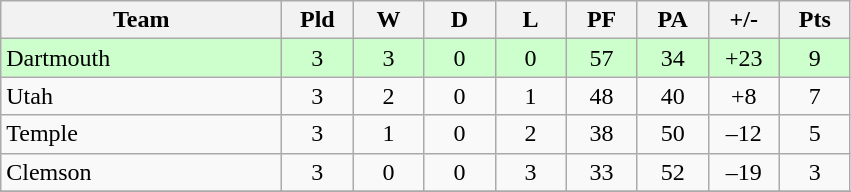<table class="wikitable" style="text-align: center;">
<tr>
<th width="180">Team</th>
<th width="40">Pld</th>
<th width="40">W</th>
<th width="40">D</th>
<th width="40">L</th>
<th width="40">PF</th>
<th width="40">PA</th>
<th width="40">+/-</th>
<th width="40">Pts</th>
</tr>
<tr bgcolor=#ccffcc>
<td align="left">Dartmouth</td>
<td>3</td>
<td>3</td>
<td>0</td>
<td>0</td>
<td>57</td>
<td>34</td>
<td>+23</td>
<td>9</td>
</tr>
<tr>
<td align="left">Utah</td>
<td>3</td>
<td>2</td>
<td>0</td>
<td>1</td>
<td>48</td>
<td>40</td>
<td>+8</td>
<td>7</td>
</tr>
<tr>
<td align="left">Temple</td>
<td>3</td>
<td>1</td>
<td>0</td>
<td>2</td>
<td>38</td>
<td>50</td>
<td>–12</td>
<td>5</td>
</tr>
<tr>
<td align="left">Clemson</td>
<td>3</td>
<td>0</td>
<td>0</td>
<td>3</td>
<td>33</td>
<td>52</td>
<td>–19</td>
<td>3</td>
</tr>
<tr>
</tr>
</table>
